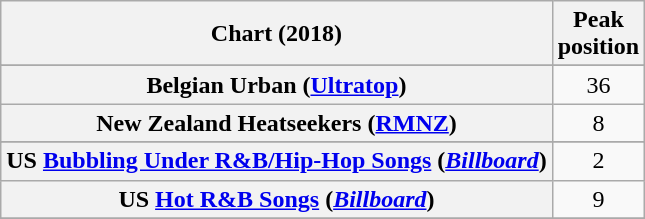<table class="wikitable sortable plainrowheaders" style="text-align:center">
<tr>
<th>Chart (2018)</th>
<th>Peak<br>position</th>
</tr>
<tr>
</tr>
<tr>
<th scope="row">Belgian Urban (<a href='#'>Ultratop</a>)</th>
<td>36</td>
</tr>
<tr>
<th scope="row">New Zealand Heatseekers (<a href='#'>RMNZ</a>)</th>
<td>8</td>
</tr>
<tr>
</tr>
<tr>
<th scope="row">US <a href='#'>Bubbling Under R&B/Hip-Hop Songs</a> (<em><a href='#'>Billboard</a></em>)</th>
<td>2</td>
</tr>
<tr>
<th scope="row">US <a href='#'>Hot R&B Songs</a> (<em><a href='#'>Billboard</a></em>)</th>
<td 22>9</td>
</tr>
<tr>
</tr>
</table>
